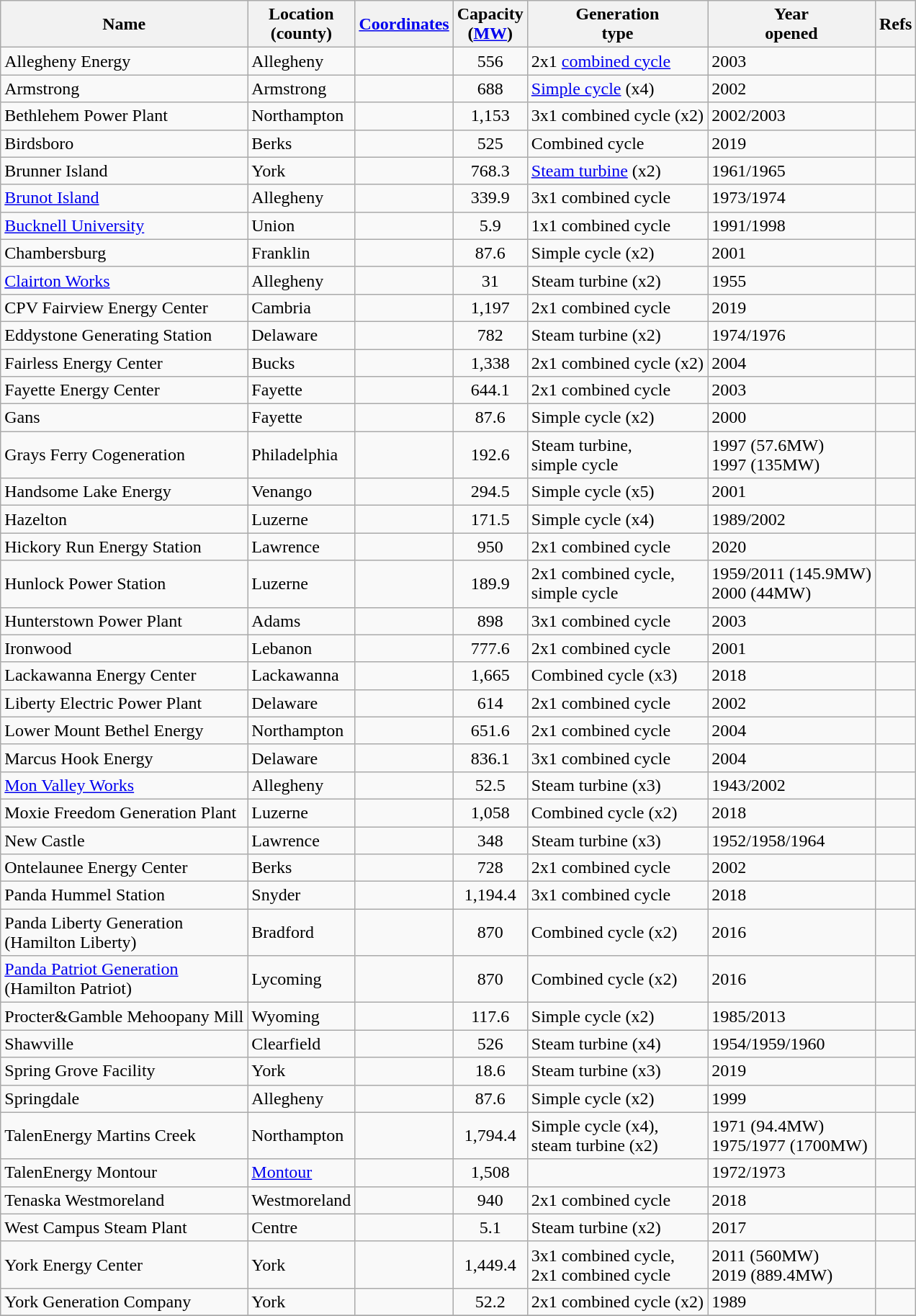<table class="wikitable sortable">
<tr>
<th>Name</th>
<th>Location<br>(county)</th>
<th><a href='#'>Coordinates</a></th>
<th>Capacity<br>(<a href='#'>MW</a>)</th>
<th>Generation<br>type</th>
<th>Year<br>opened</th>
<th>Refs</th>
</tr>
<tr>
<td>Allegheny Energy</td>
<td>Allegheny</td>
<td></td>
<td align="center">556</td>
<td>2x1 <a href='#'>combined cycle</a></td>
<td>2003</td>
<td></td>
</tr>
<tr>
<td>Armstrong</td>
<td>Armstrong</td>
<td></td>
<td align="center">688</td>
<td><a href='#'>Simple cycle</a> (x4)</td>
<td>2002</td>
<td></td>
</tr>
<tr>
<td>Bethlehem Power Plant</td>
<td>Northampton</td>
<td></td>
<td align="center">1,153</td>
<td>3x1 combined cycle (x2)</td>
<td>2002/2003</td>
<td></td>
</tr>
<tr>
<td>Birdsboro</td>
<td>Berks</td>
<td></td>
<td align="center">525</td>
<td>Combined cycle</td>
<td>2019</td>
<td></td>
</tr>
<tr>
<td>Brunner Island</td>
<td>York</td>
<td></td>
<td align="center">768.3</td>
<td><a href='#'>Steam turbine</a> (x2)</td>
<td>1961/1965</td>
<td></td>
</tr>
<tr>
<td><a href='#'>Brunot Island</a></td>
<td>Allegheny</td>
<td></td>
<td align="center">339.9</td>
<td>3x1 combined cycle</td>
<td>1973/1974</td>
<td></td>
</tr>
<tr>
<td><a href='#'>Bucknell University</a></td>
<td>Union</td>
<td></td>
<td align="center">5.9</td>
<td>1x1 combined cycle</td>
<td>1991/1998</td>
<td></td>
</tr>
<tr>
<td>Chambersburg</td>
<td>Franklin</td>
<td></td>
<td align="center">87.6</td>
<td>Simple cycle (x2)</td>
<td>2001</td>
<td></td>
</tr>
<tr>
<td><a href='#'>Clairton Works</a></td>
<td>Allegheny</td>
<td></td>
<td align="center">31</td>
<td>Steam turbine (x2)</td>
<td>1955</td>
<td></td>
</tr>
<tr>
<td>CPV Fairview Energy Center</td>
<td>Cambria</td>
<td></td>
<td align="center">1,197</td>
<td>2x1 combined cycle</td>
<td>2019</td>
<td></td>
</tr>
<tr>
<td>Eddystone Generating Station</td>
<td>Delaware</td>
<td></td>
<td align="center">782</td>
<td>Steam turbine (x2)</td>
<td>1974/1976</td>
<td></td>
</tr>
<tr>
<td>Fairless Energy Center</td>
<td>Bucks</td>
<td></td>
<td align="center">1,338</td>
<td>2x1 combined cycle (x2)</td>
<td>2004</td>
<td></td>
</tr>
<tr>
<td>Fayette Energy Center</td>
<td>Fayette</td>
<td></td>
<td align="center">644.1</td>
<td>2x1 combined cycle</td>
<td>2003</td>
<td></td>
</tr>
<tr>
<td>Gans</td>
<td>Fayette</td>
<td></td>
<td align="center">87.6</td>
<td>Simple cycle (x2)</td>
<td>2000</td>
<td></td>
</tr>
<tr>
<td>Grays Ferry Cogeneration</td>
<td>Philadelphia</td>
<td></td>
<td align="center">192.6</td>
<td>Steam turbine,<br>simple cycle</td>
<td>1997 (57.6MW)<br>1997 (135MW)</td>
<td></td>
</tr>
<tr>
<td>Handsome Lake Energy</td>
<td>Venango</td>
<td></td>
<td align="center">294.5</td>
<td>Simple cycle (x5)</td>
<td>2001</td>
<td></td>
</tr>
<tr>
<td>Hazelton</td>
<td>Luzerne</td>
<td></td>
<td align="center">171.5</td>
<td>Simple cycle (x4)</td>
<td>1989/2002</td>
<td></td>
</tr>
<tr>
<td>Hickory Run Energy Station</td>
<td>Lawrence</td>
<td></td>
<td align="center">950</td>
<td>2x1 combined cycle</td>
<td>2020</td>
<td></td>
</tr>
<tr>
<td>Hunlock Power Station</td>
<td>Luzerne</td>
<td></td>
<td align="center">189.9</td>
<td>2x1 combined cycle,<br>simple cycle</td>
<td>1959/2011 (145.9MW)<br>2000 (44MW)</td>
</tr>
<tr>
<td>Hunterstown Power Plant</td>
<td>Adams</td>
<td></td>
<td align="center">898</td>
<td>3x1 combined cycle</td>
<td>2003</td>
<td></td>
</tr>
<tr>
<td>Ironwood</td>
<td>Lebanon</td>
<td></td>
<td align="center">777.6</td>
<td>2x1 combined cycle</td>
<td>2001</td>
<td></td>
</tr>
<tr>
<td>Lackawanna Energy Center</td>
<td>Lackawanna</td>
<td></td>
<td align="center">1,665</td>
<td>Combined cycle (x3)</td>
<td>2018</td>
<td></td>
</tr>
<tr>
<td>Liberty Electric Power Plant</td>
<td>Delaware</td>
<td></td>
<td align="center">614</td>
<td>2x1 combined cycle</td>
<td>2002</td>
<td></td>
</tr>
<tr>
<td>Lower Mount Bethel Energy</td>
<td>Northampton</td>
<td></td>
<td align="center">651.6</td>
<td>2x1 combined cycle</td>
<td>2004</td>
<td></td>
</tr>
<tr>
<td>Marcus Hook Energy</td>
<td>Delaware</td>
<td></td>
<td align="center">836.1</td>
<td>3x1 combined cycle</td>
<td>2004</td>
<td></td>
</tr>
<tr>
<td><a href='#'>Mon Valley Works</a></td>
<td>Allegheny</td>
<td></td>
<td align="center">52.5</td>
<td>Steam turbine (x3)</td>
<td>1943/2002</td>
<td></td>
</tr>
<tr>
<td>Moxie Freedom Generation Plant</td>
<td>Luzerne</td>
<td></td>
<td align="center">1,058</td>
<td>Combined cycle (x2)</td>
<td>2018</td>
</tr>
<tr>
<td>New Castle</td>
<td>Lawrence</td>
<td></td>
<td align="center">348</td>
<td>Steam turbine (x3)</td>
<td>1952/1958/1964</td>
<td></td>
</tr>
<tr>
<td>Ontelaunee Energy Center</td>
<td>Berks</td>
<td></td>
<td align="center">728</td>
<td>2x1 combined cycle</td>
<td>2002</td>
<td></td>
</tr>
<tr>
<td>Panda Hummel Station</td>
<td>Snyder</td>
<td></td>
<td align="center">1,194.4</td>
<td>3x1 combined cycle</td>
<td>2018</td>
<td></td>
</tr>
<tr>
<td>Panda Liberty Generation<br>(Hamilton Liberty)</td>
<td>Bradford</td>
<td></td>
<td align="center">870</td>
<td>Combined cycle (x2)</td>
<td>2016</td>
<td></td>
</tr>
<tr>
<td><a href='#'>Panda Patriot Generation</a><br>(Hamilton Patriot)</td>
<td>Lycoming</td>
<td></td>
<td align="center">870</td>
<td>Combined cycle (x2)</td>
<td>2016</td>
<td></td>
</tr>
<tr>
<td>Procter&Gamble Mehoopany Mill</td>
<td>Wyoming</td>
<td></td>
<td align="center">117.6</td>
<td>Simple cycle (x2)</td>
<td>1985/2013</td>
<td></td>
</tr>
<tr>
<td>Shawville</td>
<td>Clearfield</td>
<td></td>
<td align="center">526</td>
<td>Steam turbine (x4)</td>
<td>1954/1959/1960</td>
<td></td>
</tr>
<tr>
<td>Spring Grove Facility</td>
<td>York</td>
<td></td>
<td align="center">18.6</td>
<td>Steam turbine (x3)</td>
<td>2019</td>
<td></td>
</tr>
<tr>
<td>Springdale</td>
<td>Allegheny</td>
<td></td>
<td align="center">87.6</td>
<td>Simple cycle (x2)</td>
<td>1999</td>
<td></td>
</tr>
<tr>
<td>TalenEnergy Martins Creek</td>
<td>Northampton</td>
<td></td>
<td align="center">1,794.4</td>
<td>Simple cycle (x4),<br>steam turbine (x2)</td>
<td>1971 (94.4MW)<br>1975/1977 (1700MW)</td>
<td></td>
</tr>
<tr>
<td>TalenEnergy Montour</td>
<td><a href='#'>Montour</a></td>
<td></td>
<td align="center">1,508</td>
<td></td>
<td>1972/1973</td>
<td></td>
</tr>
<tr>
<td>Tenaska Westmoreland</td>
<td>Westmoreland</td>
<td></td>
<td align="center">940</td>
<td>2x1 combined cycle</td>
<td>2018</td>
<td></td>
</tr>
<tr>
<td>West Campus Steam Plant</td>
<td>Centre</td>
<td></td>
<td align="center">5.1</td>
<td>Steam turbine (x2)</td>
<td>2017</td>
<td></td>
</tr>
<tr>
<td>York Energy Center</td>
<td>York</td>
<td></td>
<td align="center">1,449.4</td>
<td>3x1 combined cycle,<br>2x1 combined cycle</td>
<td>2011 (560MW)<br>2019 (889.4MW)</td>
<td></td>
</tr>
<tr>
<td>York Generation Company</td>
<td>York</td>
<td></td>
<td align="center">52.2</td>
<td>2x1 combined cycle (x2)</td>
<td>1989</td>
<td></td>
</tr>
<tr>
</tr>
</table>
